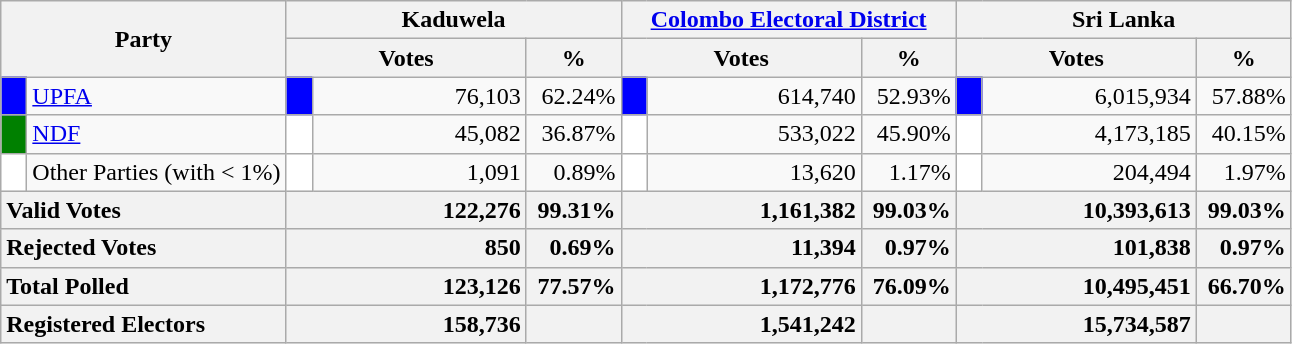<table class="wikitable">
<tr>
<th colspan="2" width="144px"rowspan="2">Party</th>
<th colspan="3" width="216px">Kaduwela</th>
<th colspan="3" width="216px"><a href='#'>Colombo Electoral District</a></th>
<th colspan="3" width="216px">Sri Lanka</th>
</tr>
<tr>
<th colspan="2" width="144px">Votes</th>
<th>%</th>
<th colspan="2" width="144px">Votes</th>
<th>%</th>
<th colspan="2" width="144px">Votes</th>
<th>%</th>
</tr>
<tr>
<td style="background-color:blue;" width="10px"></td>
<td style="text-align:left;"><a href='#'>UPFA</a></td>
<td style="background-color:blue;" width="10px"></td>
<td style="text-align:right;">76,103</td>
<td style="text-align:right;">62.24%</td>
<td style="background-color:blue;" width="10px"></td>
<td style="text-align:right;">614,740</td>
<td style="text-align:right;">52.93%</td>
<td style="background-color:blue;" width="10px"></td>
<td style="text-align:right;">6,015,934</td>
<td style="text-align:right;">57.88%</td>
</tr>
<tr>
<td style="background-color:green;" width="10px"></td>
<td style="text-align:left;"><a href='#'>NDF</a></td>
<td style="background-color:white;" width="10px"></td>
<td style="text-align:right;">45,082</td>
<td style="text-align:right;">36.87%</td>
<td style="background-color:white;" width="10px"></td>
<td style="text-align:right;">533,022</td>
<td style="text-align:right;">45.90%</td>
<td style="background-color:white;" width="10px"></td>
<td style="text-align:right;">4,173,185</td>
<td style="text-align:right;">40.15%</td>
</tr>
<tr>
<td style="background-color:white;" width="10px"></td>
<td style="text-align:left;">Other Parties (with < 1%)</td>
<td style="background-color:white;" width="10px"></td>
<td style="text-align:right;">1,091</td>
<td style="text-align:right;">0.89%</td>
<td style="background-color:white;" width="10px"></td>
<td style="text-align:right;">13,620</td>
<td style="text-align:right;">1.17%</td>
<td style="background-color:white;" width="10px"></td>
<td style="text-align:right;">204,494</td>
<td style="text-align:right;">1.97%</td>
</tr>
<tr>
<th colspan="2" width="144px"style="text-align:left;">Valid Votes</th>
<th style="text-align:right;"colspan="2" width="144px">122,276</th>
<th style="text-align:right;">99.31%</th>
<th style="text-align:right;"colspan="2" width="144px">1,161,382</th>
<th style="text-align:right;">99.03%</th>
<th style="text-align:right;"colspan="2" width="144px">10,393,613</th>
<th style="text-align:right;">99.03%</th>
</tr>
<tr>
<th colspan="2" width="144px"style="text-align:left;">Rejected Votes</th>
<th style="text-align:right;"colspan="2" width="144px">850</th>
<th style="text-align:right;">0.69%</th>
<th style="text-align:right;"colspan="2" width="144px">11,394</th>
<th style="text-align:right;">0.97%</th>
<th style="text-align:right;"colspan="2" width="144px">101,838</th>
<th style="text-align:right;">0.97%</th>
</tr>
<tr>
<th colspan="2" width="144px"style="text-align:left;">Total Polled</th>
<th style="text-align:right;"colspan="2" width="144px">123,126</th>
<th style="text-align:right;">77.57%</th>
<th style="text-align:right;"colspan="2" width="144px">1,172,776</th>
<th style="text-align:right;">76.09%</th>
<th style="text-align:right;"colspan="2" width="144px">10,495,451</th>
<th style="text-align:right;">66.70%</th>
</tr>
<tr>
<th colspan="2" width="144px"style="text-align:left;">Registered Electors</th>
<th style="text-align:right;"colspan="2" width="144px">158,736</th>
<th></th>
<th style="text-align:right;"colspan="2" width="144px">1,541,242</th>
<th></th>
<th style="text-align:right;"colspan="2" width="144px">15,734,587</th>
<th></th>
</tr>
</table>
